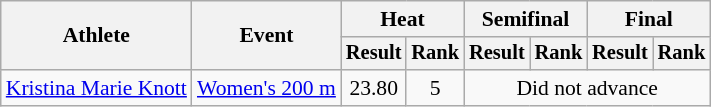<table class="wikitable" style="font-size:90%">
<tr>
<th rowspan="2">Athlete</th>
<th rowspan="2">Event</th>
<th colspan="2">Heat</th>
<th colspan="2">Semifinal</th>
<th colspan="2">Final</th>
</tr>
<tr style="font-size:95%">
<th>Result</th>
<th>Rank</th>
<th>Result</th>
<th>Rank</th>
<th>Result</th>
<th>Rank</th>
</tr>
<tr align=center>
<td align=left><a href='#'>Kristina Marie Knott</a></td>
<td align=left><a href='#'>Women's 200 m</a></td>
<td>23.80</td>
<td>5</td>
<td colspan="4">Did not advance</td>
</tr>
</table>
